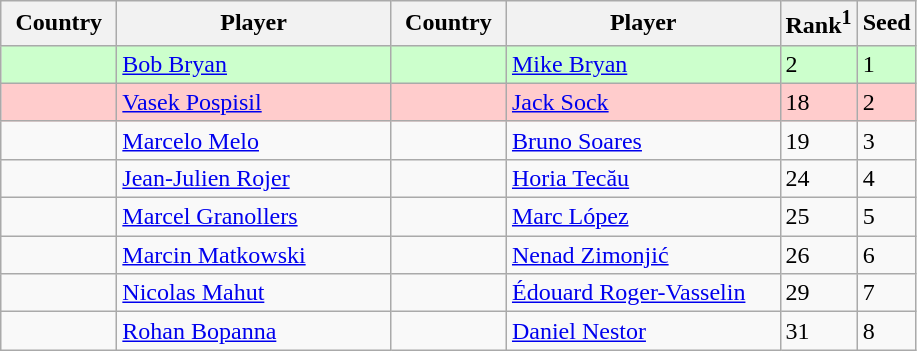<table class="sortable wikitable">
<tr>
<th width="70">Country</th>
<th width="175">Player</th>
<th width="70">Country</th>
<th width="175">Player</th>
<th>Rank<sup>1</sup></th>
<th>Seed</th>
</tr>
<tr style="background:#cfc;">
<td></td>
<td><a href='#'>Bob Bryan</a></td>
<td></td>
<td><a href='#'>Mike Bryan</a></td>
<td>2</td>
<td>1</td>
</tr>
<tr style="background:#fcc;">
<td></td>
<td><a href='#'>Vasek Pospisil</a></td>
<td></td>
<td><a href='#'>Jack Sock</a></td>
<td>18</td>
<td>2</td>
</tr>
<tr>
<td></td>
<td><a href='#'>Marcelo Melo</a></td>
<td></td>
<td><a href='#'>Bruno Soares</a></td>
<td>19</td>
<td>3</td>
</tr>
<tr>
<td></td>
<td><a href='#'>Jean-Julien Rojer</a></td>
<td></td>
<td><a href='#'>Horia Tecău</a></td>
<td>24</td>
<td>4</td>
</tr>
<tr>
<td></td>
<td><a href='#'>Marcel Granollers</a></td>
<td></td>
<td><a href='#'>Marc López</a></td>
<td>25</td>
<td>5</td>
</tr>
<tr>
<td></td>
<td><a href='#'>Marcin Matkowski</a></td>
<td></td>
<td><a href='#'>Nenad Zimonjić</a></td>
<td>26</td>
<td>6</td>
</tr>
<tr>
<td></td>
<td><a href='#'>Nicolas Mahut</a></td>
<td></td>
<td><a href='#'>Édouard Roger-Vasselin</a></td>
<td>29</td>
<td>7</td>
</tr>
<tr>
<td></td>
<td><a href='#'>Rohan Bopanna</a></td>
<td></td>
<td><a href='#'>Daniel Nestor</a></td>
<td>31</td>
<td>8</td>
</tr>
</table>
